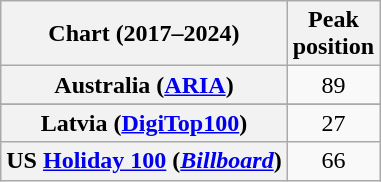<table class="wikitable plainrowheaders sortable" style="text-align:center">
<tr>
<th scope="col">Chart (2017–2024)</th>
<th scope="col">Peak<br>position</th>
</tr>
<tr>
<th scope="row">Australia (<a href='#'>ARIA</a>)</th>
<td>89</td>
</tr>
<tr>
</tr>
<tr>
</tr>
<tr>
<th scope="row">Latvia (<a href='#'>DigiTop100</a>)</th>
<td>27</td>
</tr>
<tr>
<th scope="row">US <a href='#'>Holiday 100</a> (<em><a href='#'>Billboard</a></em>)</th>
<td>66</td>
</tr>
</table>
